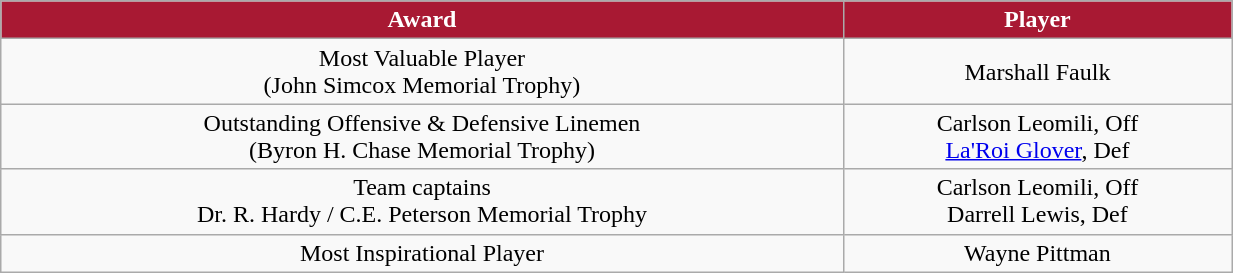<table class="wikitable" width="65%">
<tr>
<th style="background:#A81933;color:#FFFFFF;">Award</th>
<th style="background:#A81933;color:#FFFFFF;">Player</th>
</tr>
<tr align="center" bgcolor="">
<td>Most Valuable Player<br>(John Simcox Memorial Trophy)</td>
<td>Marshall Faulk</td>
</tr>
<tr align="center" bgcolor="">
<td>Outstanding Offensive & Defensive Linemen<br>(Byron H. Chase Memorial Trophy)</td>
<td>Carlson Leomili, Off<br><a href='#'>La'Roi Glover</a>, Def</td>
</tr>
<tr align="center" bgcolor="">
<td>Team captains<br>Dr. R. Hardy / C.E. Peterson Memorial Trophy</td>
<td>Carlson Leomili, Off<br>Darrell Lewis, Def</td>
</tr>
<tr align="center" bgcolor="">
<td>Most Inspirational Player</td>
<td>Wayne Pittman</td>
</tr>
</table>
